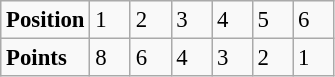<table class="wikitable" style="font-size: 95%;">
<tr>
<td><strong>Position</strong></td>
<td width=20>1</td>
<td width=20>2</td>
<td width=20>3</td>
<td width=20>4</td>
<td width=20>5</td>
<td width=20>6</td>
</tr>
<tr>
<td><strong>Points</strong></td>
<td>8</td>
<td>6</td>
<td>4</td>
<td>3</td>
<td>2</td>
<td>1</td>
</tr>
</table>
